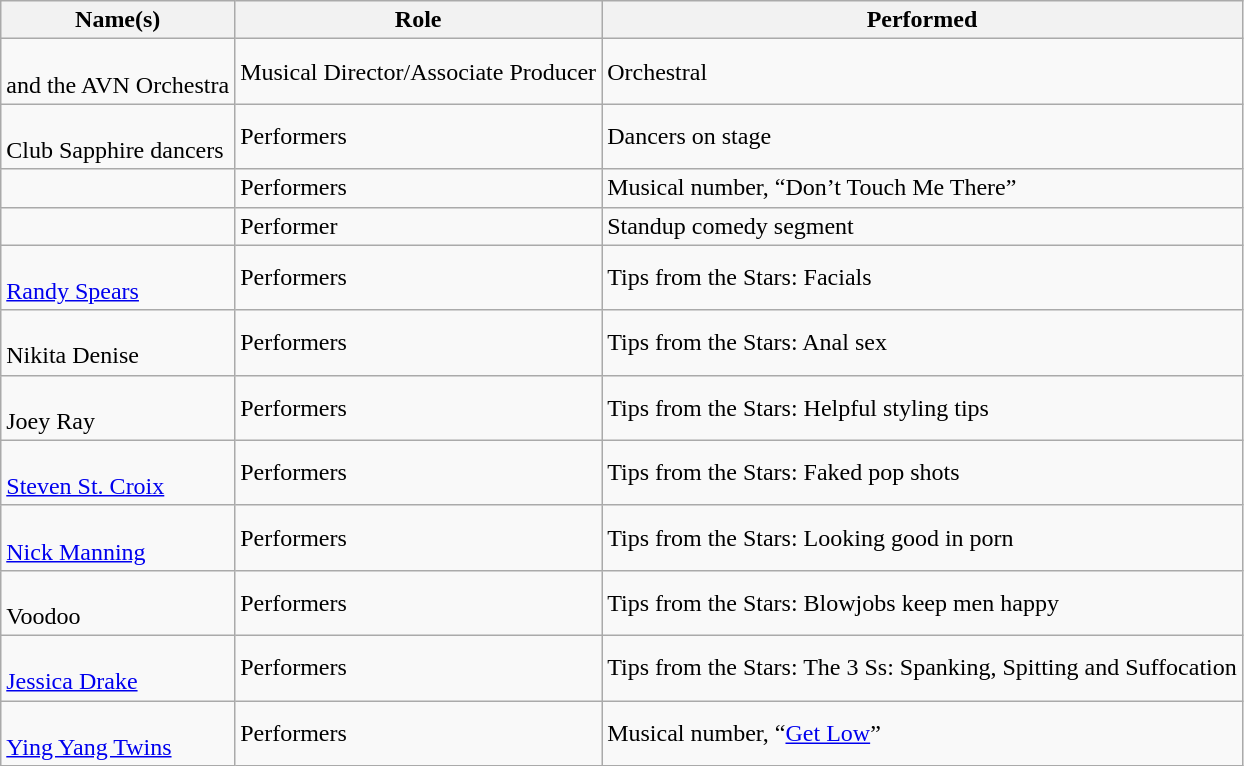<table class="wikitable sortable">
<tr>
<th>Name(s)</th>
<th>Role</th>
<th>Performed</th>
</tr>
<tr>
<td><br>and the AVN Orchestra</td>
<td>Musical Director/Associate Producer</td>
<td>Orchestral</td>
</tr>
<tr>
<td><br>Club Sapphire dancers</td>
<td>Performers</td>
<td>Dancers on stage</td>
</tr>
<tr>
<td></td>
<td>Performers</td>
<td>Musical number, “Don’t Touch Me There”</td>
</tr>
<tr>
<td></td>
<td>Performer</td>
<td>Standup comedy segment</td>
</tr>
<tr>
<td><br><a href='#'>Randy Spears</a></td>
<td>Performers</td>
<td>Tips from the Stars: Facials</td>
</tr>
<tr>
<td><br>Nikita Denise</td>
<td>Performers</td>
<td>Tips from the Stars: Anal sex</td>
</tr>
<tr>
<td><br>Joey Ray</td>
<td>Performers</td>
<td>Tips from the Stars: Helpful styling tips</td>
</tr>
<tr>
<td><br><a href='#'>Steven St. Croix</a></td>
<td>Performers</td>
<td>Tips from the Stars: Faked pop shots</td>
</tr>
<tr>
<td><br><a href='#'>Nick Manning</a></td>
<td>Performers</td>
<td>Tips from the Stars: Looking good in porn</td>
</tr>
<tr>
<td><br>Voodoo</td>
<td>Performers</td>
<td>Tips from the Stars: Blowjobs keep men happy</td>
</tr>
<tr>
<td><br><a href='#'>Jessica Drake</a></td>
<td>Performers</td>
<td>Tips from the Stars: The 3 Ss: Spanking, Spitting and Suffocation</td>
</tr>
<tr>
<td><br><a href='#'>Ying Yang Twins</a></td>
<td>Performers</td>
<td>Musical number, “<a href='#'>Get Low</a>”</td>
</tr>
</table>
